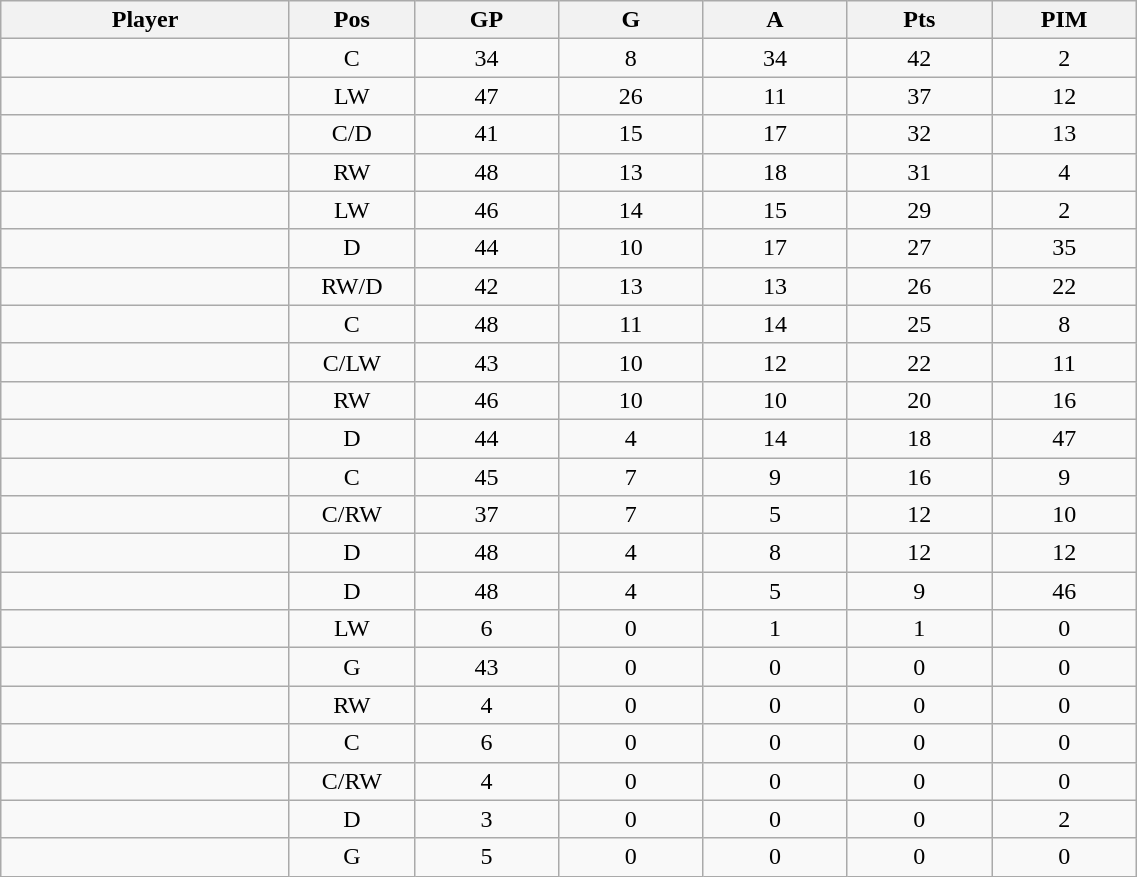<table class="wikitable sortable" width="60%">
<tr ALIGN="center">
<th bgcolor="#DDDDFF" width="10%">Player</th>
<th bgcolor="#DDDDFF" width="3%" title="Position">Pos</th>
<th bgcolor="#DDDDFF" width="5%" title="Games played">GP</th>
<th bgcolor="#DDDDFF" width="5%" title="Goals">G</th>
<th bgcolor="#DDDDFF" width="5%" title="Assists">A</th>
<th bgcolor="#DDDDFF" width="5%" title="Points">Pts</th>
<th bgcolor="#DDDDFF" width="5%" title="Penalties in Minutes">PIM</th>
</tr>
<tr align="center">
<td align="right"></td>
<td>C</td>
<td>34</td>
<td>8</td>
<td>34</td>
<td>42</td>
<td>2</td>
</tr>
<tr align="center">
<td align="right"></td>
<td>LW</td>
<td>47</td>
<td>26</td>
<td>11</td>
<td>37</td>
<td>12</td>
</tr>
<tr align="center">
<td align="right"></td>
<td>C/D</td>
<td>41</td>
<td>15</td>
<td>17</td>
<td>32</td>
<td>13</td>
</tr>
<tr align="center">
<td align="right"></td>
<td>RW</td>
<td>48</td>
<td>13</td>
<td>18</td>
<td>31</td>
<td>4</td>
</tr>
<tr align="center">
<td align="right"></td>
<td>LW</td>
<td>46</td>
<td>14</td>
<td>15</td>
<td>29</td>
<td>2</td>
</tr>
<tr align="center">
<td align="right"></td>
<td>D</td>
<td>44</td>
<td>10</td>
<td>17</td>
<td>27</td>
<td>35</td>
</tr>
<tr align="center">
<td align="right"></td>
<td>RW/D</td>
<td>42</td>
<td>13</td>
<td>13</td>
<td>26</td>
<td>22</td>
</tr>
<tr align="center">
<td align="right"></td>
<td>C</td>
<td>48</td>
<td>11</td>
<td>14</td>
<td>25</td>
<td>8</td>
</tr>
<tr align="center">
<td align="right"></td>
<td>C/LW</td>
<td>43</td>
<td>10</td>
<td>12</td>
<td>22</td>
<td>11</td>
</tr>
<tr align="center">
<td align="right"></td>
<td>RW</td>
<td>46</td>
<td>10</td>
<td>10</td>
<td>20</td>
<td>16</td>
</tr>
<tr align="center">
<td align="right"></td>
<td>D</td>
<td>44</td>
<td>4</td>
<td>14</td>
<td>18</td>
<td>47</td>
</tr>
<tr align="center">
<td align="right"></td>
<td>C</td>
<td>45</td>
<td>7</td>
<td>9</td>
<td>16</td>
<td>9</td>
</tr>
<tr align="center">
<td align="right"></td>
<td>C/RW</td>
<td>37</td>
<td>7</td>
<td>5</td>
<td>12</td>
<td>10</td>
</tr>
<tr align="center">
<td align="right"></td>
<td>D</td>
<td>48</td>
<td>4</td>
<td>8</td>
<td>12</td>
<td>12</td>
</tr>
<tr align="center">
<td align="right"></td>
<td>D</td>
<td>48</td>
<td>4</td>
<td>5</td>
<td>9</td>
<td>46</td>
</tr>
<tr align="center">
<td align="right"></td>
<td>LW</td>
<td>6</td>
<td>0</td>
<td>1</td>
<td>1</td>
<td>0</td>
</tr>
<tr align="center">
<td align="right"></td>
<td>G</td>
<td>43</td>
<td>0</td>
<td>0</td>
<td>0</td>
<td>0</td>
</tr>
<tr align="center">
<td align="right"></td>
<td>RW</td>
<td>4</td>
<td>0</td>
<td>0</td>
<td>0</td>
<td>0</td>
</tr>
<tr align="center">
<td align="right"></td>
<td>C</td>
<td>6</td>
<td>0</td>
<td>0</td>
<td>0</td>
<td>0</td>
</tr>
<tr align="center">
<td align="right"></td>
<td>C/RW</td>
<td>4</td>
<td>0</td>
<td>0</td>
<td>0</td>
<td>0</td>
</tr>
<tr align="center">
<td align="right"></td>
<td>D</td>
<td>3</td>
<td>0</td>
<td>0</td>
<td>0</td>
<td>2</td>
</tr>
<tr align="center">
<td align="right"></td>
<td>G</td>
<td>5</td>
<td>0</td>
<td>0</td>
<td>0</td>
<td>0</td>
</tr>
</table>
